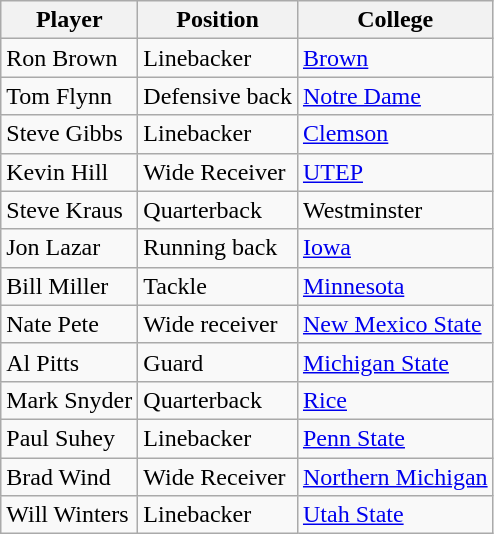<table class="wikitable">
<tr>
<th>Player</th>
<th>Position</th>
<th>College</th>
</tr>
<tr>
<td>Ron Brown</td>
<td>Linebacker</td>
<td><a href='#'>Brown</a></td>
</tr>
<tr>
<td>Tom Flynn</td>
<td>Defensive back</td>
<td><a href='#'>Notre Dame</a></td>
</tr>
<tr>
<td>Steve Gibbs</td>
<td>Linebacker</td>
<td><a href='#'>Clemson</a></td>
</tr>
<tr>
<td>Kevin Hill</td>
<td>Wide Receiver</td>
<td><a href='#'>UTEP</a></td>
</tr>
<tr>
<td>Steve Kraus</td>
<td>Quarterback</td>
<td>Westminster</td>
</tr>
<tr>
<td>Jon Lazar</td>
<td>Running back</td>
<td><a href='#'>Iowa</a></td>
</tr>
<tr>
<td>Bill Miller</td>
<td>Tackle</td>
<td><a href='#'>Minnesota</a></td>
</tr>
<tr>
<td>Nate Pete</td>
<td>Wide receiver</td>
<td><a href='#'>New Mexico State</a></td>
</tr>
<tr>
<td>Al Pitts</td>
<td>Guard</td>
<td><a href='#'>Michigan State</a></td>
</tr>
<tr>
<td>Mark Snyder</td>
<td>Quarterback</td>
<td><a href='#'>Rice</a></td>
</tr>
<tr>
<td>Paul Suhey</td>
<td>Linebacker</td>
<td><a href='#'>Penn State</a></td>
</tr>
<tr>
<td>Brad Wind</td>
<td>Wide Receiver</td>
<td><a href='#'>Northern Michigan</a></td>
</tr>
<tr>
<td>Will Winters</td>
<td>Linebacker</td>
<td><a href='#'>Utah State</a></td>
</tr>
</table>
